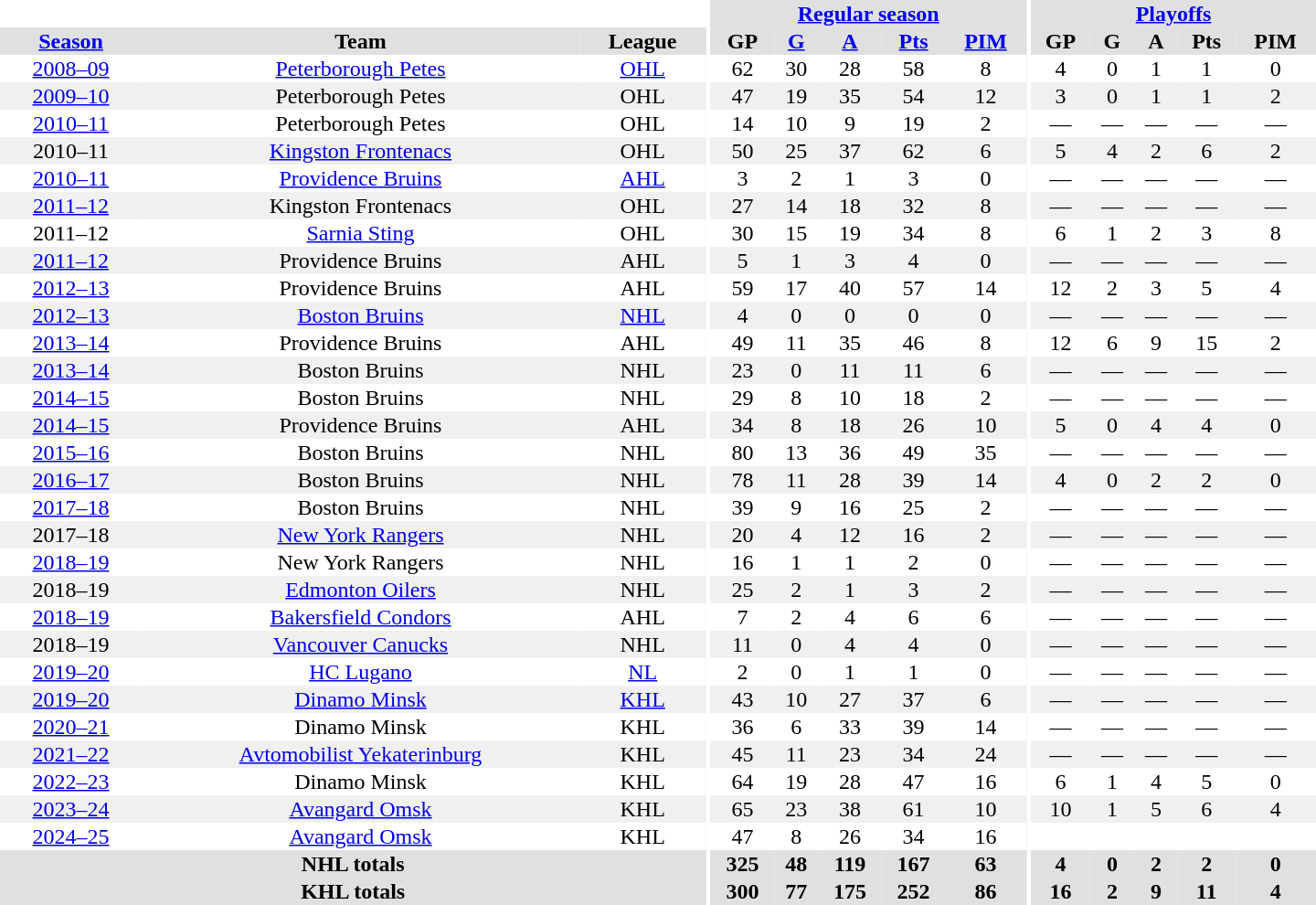<table border="0" cellpadding="1" cellspacing="0" style="text-align:center; width:60em">
<tr bgcolor="#e0e0e0">
<th colspan="3" bgcolor="#ffffff"></th>
<th rowspan="100" bgcolor="#ffffff"></th>
<th colspan="5"><a href='#'>Regular season</a></th>
<th rowspan="100" bgcolor="#ffffff"></th>
<th colspan="5"><a href='#'>Playoffs</a></th>
</tr>
<tr bgcolor="#e0e0e0">
<th><a href='#'>Season</a></th>
<th>Team</th>
<th>League</th>
<th>GP</th>
<th><a href='#'>G</a></th>
<th><a href='#'>A</a></th>
<th><a href='#'>Pts</a></th>
<th><a href='#'>PIM</a></th>
<th>GP</th>
<th>G</th>
<th>A</th>
<th>Pts</th>
<th>PIM</th>
</tr>
<tr>
<td><a href='#'>2008–09</a></td>
<td><a href='#'>Peterborough Petes</a></td>
<td><a href='#'>OHL</a></td>
<td>62</td>
<td>30</td>
<td>28</td>
<td>58</td>
<td>8</td>
<td>4</td>
<td>0</td>
<td>1</td>
<td>1</td>
<td>0</td>
</tr>
<tr bgcolor="#f0f0f0">
<td><a href='#'>2009–10</a></td>
<td>Peterborough Petes</td>
<td>OHL</td>
<td>47</td>
<td>19</td>
<td>35</td>
<td>54</td>
<td>12</td>
<td>3</td>
<td>0</td>
<td>1</td>
<td>1</td>
<td>2</td>
</tr>
<tr>
<td><a href='#'>2010–11</a></td>
<td>Peterborough Petes</td>
<td>OHL</td>
<td>14</td>
<td>10</td>
<td>9</td>
<td>19</td>
<td>2</td>
<td>—</td>
<td>—</td>
<td>—</td>
<td>—</td>
<td>—</td>
</tr>
<tr bgcolor="#f0f0f0">
<td>2010–11</td>
<td><a href='#'>Kingston Frontenacs</a></td>
<td>OHL</td>
<td>50</td>
<td>25</td>
<td>37</td>
<td>62</td>
<td>6</td>
<td>5</td>
<td>4</td>
<td>2</td>
<td>6</td>
<td>2</td>
</tr>
<tr>
<td><a href='#'>2010–11</a></td>
<td><a href='#'>Providence Bruins</a></td>
<td><a href='#'>AHL</a></td>
<td>3</td>
<td>2</td>
<td>1</td>
<td>3</td>
<td>0</td>
<td>—</td>
<td>—</td>
<td>—</td>
<td>—</td>
<td>—</td>
</tr>
<tr bgcolor="#f0f0f0">
<td><a href='#'>2011–12</a></td>
<td>Kingston Frontenacs</td>
<td>OHL</td>
<td>27</td>
<td>14</td>
<td>18</td>
<td>32</td>
<td>8</td>
<td>—</td>
<td>—</td>
<td>—</td>
<td>—</td>
<td>—</td>
</tr>
<tr>
<td>2011–12</td>
<td><a href='#'>Sarnia Sting</a></td>
<td>OHL</td>
<td>30</td>
<td>15</td>
<td>19</td>
<td>34</td>
<td>8</td>
<td>6</td>
<td>1</td>
<td>2</td>
<td>3</td>
<td>8</td>
</tr>
<tr bgcolor="#f0f0f0">
<td><a href='#'>2011–12</a></td>
<td>Providence Bruins</td>
<td>AHL</td>
<td>5</td>
<td>1</td>
<td>3</td>
<td>4</td>
<td>0</td>
<td>—</td>
<td>—</td>
<td>—</td>
<td>—</td>
<td>—</td>
</tr>
<tr>
<td><a href='#'>2012–13</a></td>
<td>Providence Bruins</td>
<td>AHL</td>
<td>59</td>
<td>17</td>
<td>40</td>
<td>57</td>
<td>14</td>
<td>12</td>
<td>2</td>
<td>3</td>
<td>5</td>
<td>4</td>
</tr>
<tr bgcolor="#f0f0f0">
<td><a href='#'>2012–13</a></td>
<td><a href='#'>Boston Bruins</a></td>
<td><a href='#'>NHL</a></td>
<td>4</td>
<td>0</td>
<td>0</td>
<td>0</td>
<td>0</td>
<td>—</td>
<td>—</td>
<td>—</td>
<td>—</td>
<td>—</td>
</tr>
<tr>
<td><a href='#'>2013–14</a></td>
<td>Providence Bruins</td>
<td>AHL</td>
<td>49</td>
<td>11</td>
<td>35</td>
<td>46</td>
<td>8</td>
<td>12</td>
<td>6</td>
<td>9</td>
<td>15</td>
<td>2</td>
</tr>
<tr bgcolor="#f0f0f0">
<td><a href='#'>2013–14</a></td>
<td>Boston Bruins</td>
<td>NHL</td>
<td>23</td>
<td>0</td>
<td>11</td>
<td>11</td>
<td>6</td>
<td>—</td>
<td>—</td>
<td>—</td>
<td>—</td>
<td>—</td>
</tr>
<tr>
<td><a href='#'>2014–15</a></td>
<td>Boston Bruins</td>
<td>NHL</td>
<td>29</td>
<td>8</td>
<td>10</td>
<td>18</td>
<td>2</td>
<td>—</td>
<td>—</td>
<td>—</td>
<td>—</td>
<td>—</td>
</tr>
<tr bgcolor="#f0f0f0">
<td><a href='#'>2014–15</a></td>
<td>Providence Bruins</td>
<td>AHL</td>
<td>34</td>
<td>8</td>
<td>18</td>
<td>26</td>
<td>10</td>
<td>5</td>
<td>0</td>
<td>4</td>
<td>4</td>
<td>0</td>
</tr>
<tr>
<td><a href='#'>2015–16</a></td>
<td>Boston Bruins</td>
<td>NHL</td>
<td>80</td>
<td>13</td>
<td>36</td>
<td>49</td>
<td>35</td>
<td>—</td>
<td>—</td>
<td>—</td>
<td>—</td>
<td>—</td>
</tr>
<tr bgcolor="#f0f0f0">
<td><a href='#'>2016–17</a></td>
<td>Boston Bruins</td>
<td>NHL</td>
<td>78</td>
<td>11</td>
<td>28</td>
<td>39</td>
<td>14</td>
<td>4</td>
<td>0</td>
<td>2</td>
<td>2</td>
<td>0</td>
</tr>
<tr>
<td><a href='#'>2017–18</a></td>
<td>Boston Bruins</td>
<td>NHL</td>
<td>39</td>
<td>9</td>
<td>16</td>
<td>25</td>
<td>2</td>
<td>—</td>
<td>—</td>
<td>—</td>
<td>—</td>
<td>—</td>
</tr>
<tr bgcolor="#f0f0f0">
<td>2017–18</td>
<td><a href='#'>New York Rangers</a></td>
<td>NHL</td>
<td>20</td>
<td>4</td>
<td>12</td>
<td>16</td>
<td>2</td>
<td>—</td>
<td>—</td>
<td>—</td>
<td>—</td>
<td>—</td>
</tr>
<tr>
<td><a href='#'>2018–19</a></td>
<td>New York Rangers</td>
<td>NHL</td>
<td>16</td>
<td>1</td>
<td>1</td>
<td>2</td>
<td>0</td>
<td>—</td>
<td>—</td>
<td>—</td>
<td>—</td>
<td>—</td>
</tr>
<tr bgcolor="#f0f0f0">
<td>2018–19</td>
<td><a href='#'>Edmonton Oilers</a></td>
<td>NHL</td>
<td>25</td>
<td>2</td>
<td>1</td>
<td>3</td>
<td>2</td>
<td>—</td>
<td>—</td>
<td>—</td>
<td>—</td>
<td>—</td>
</tr>
<tr>
<td><a href='#'>2018–19</a></td>
<td><a href='#'>Bakersfield Condors</a></td>
<td>AHL</td>
<td>7</td>
<td>2</td>
<td>4</td>
<td>6</td>
<td>6</td>
<td>—</td>
<td>—</td>
<td>—</td>
<td>—</td>
<td>—</td>
</tr>
<tr bgcolor="#f0f0f0">
<td>2018–19</td>
<td><a href='#'>Vancouver Canucks</a></td>
<td>NHL</td>
<td>11</td>
<td>0</td>
<td>4</td>
<td>4</td>
<td>0</td>
<td>—</td>
<td>—</td>
<td>—</td>
<td>—</td>
<td>—</td>
</tr>
<tr>
<td><a href='#'>2019–20</a></td>
<td><a href='#'>HC Lugano</a></td>
<td><a href='#'>NL</a></td>
<td>2</td>
<td>0</td>
<td>1</td>
<td>1</td>
<td>0</td>
<td>—</td>
<td>—</td>
<td>—</td>
<td>—</td>
<td>—</td>
</tr>
<tr bgcolor="#f0f0f0">
<td><a href='#'>2019–20</a></td>
<td><a href='#'>Dinamo Minsk</a></td>
<td><a href='#'>KHL</a></td>
<td>43</td>
<td>10</td>
<td>27</td>
<td>37</td>
<td>6</td>
<td>—</td>
<td>—</td>
<td>—</td>
<td>—</td>
<td>—</td>
</tr>
<tr>
<td><a href='#'>2020–21</a></td>
<td>Dinamo Minsk</td>
<td>KHL</td>
<td>36</td>
<td>6</td>
<td>33</td>
<td>39</td>
<td>14</td>
<td>—</td>
<td>—</td>
<td>—</td>
<td>—</td>
<td>—</td>
</tr>
<tr bgcolor="#f0f0f0">
<td><a href='#'>2021–22</a></td>
<td><a href='#'>Avtomobilist Yekaterinburg</a></td>
<td>KHL</td>
<td>45</td>
<td>11</td>
<td>23</td>
<td>34</td>
<td>24</td>
<td>—</td>
<td>—</td>
<td>—</td>
<td>—</td>
<td>—</td>
</tr>
<tr>
<td><a href='#'>2022–23</a></td>
<td>Dinamo Minsk</td>
<td>KHL</td>
<td>64</td>
<td>19</td>
<td>28</td>
<td>47</td>
<td>16</td>
<td>6</td>
<td>1</td>
<td>4</td>
<td>5</td>
<td>0</td>
</tr>
<tr bgcolor="#f0f0f0">
<td><a href='#'>2023–24</a></td>
<td><a href='#'>Avangard Omsk</a></td>
<td>KHL</td>
<td>65</td>
<td>23</td>
<td>38</td>
<td>61</td>
<td>10</td>
<td>10</td>
<td>1</td>
<td>5</td>
<td>6</td>
<td>4</td>
</tr>
<tr>
<td><a href='#'>2024–25</a></td>
<td><a href='#'>Avangard Omsk</a></td>
<td>KHL</td>
<td>47</td>
<td>8</td>
<td>26</td>
<td>34</td>
<td>16</td>
<td></td>
<th></th>
<td></td>
<td></td>
<td></td>
</tr>
<tr bgcolor="#e0e0e0">
<th colspan="3">NHL totals</th>
<th>325</th>
<th>48</th>
<th>119</th>
<th>167</th>
<th>63</th>
<th>4</th>
<th>0</th>
<th>2</th>
<th>2</th>
<th>0</th>
</tr>
<tr bgcolor="#e0e0e0">
<th colspan="3">KHL totals</th>
<th>300</th>
<th>77</th>
<th>175</th>
<th>252</th>
<th>86</th>
<th>16</th>
<th>2</th>
<th>9</th>
<th>11</th>
<th>4</th>
</tr>
</table>
